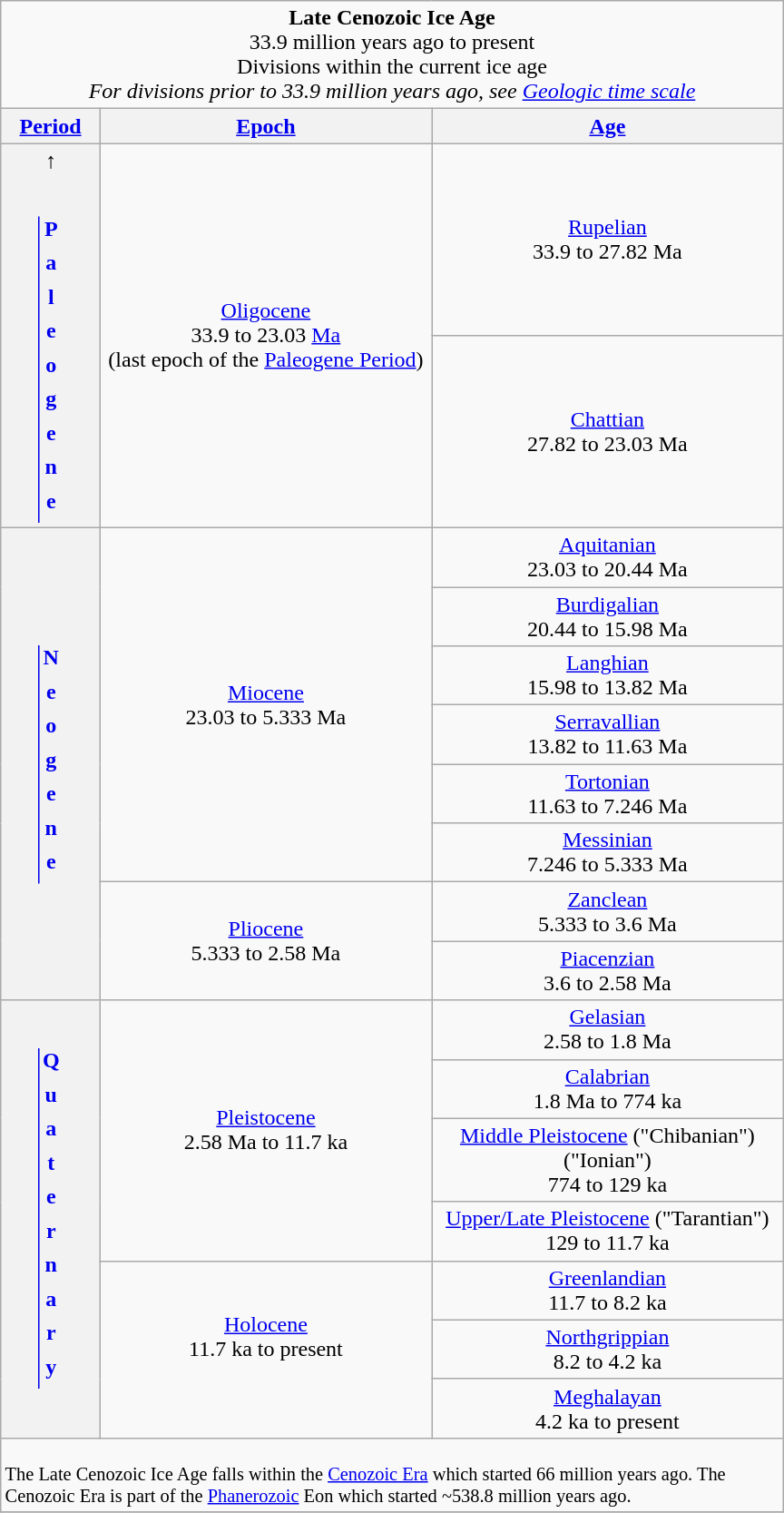<table class="wikitable sortable" style="width: 36em; float: right; text-align: center;">
<tr>
<td colspan="3"><strong>Late Cenozoic Ice Age</strong><br>33.9 million years ago to present<br>Divisions within the current ice age<br><em>For divisions prior to 33.9 million years ago, see <a href='#'>Geologic time scale</a></em></td>
</tr>
<tr>
<th><a href='#'>Period</a></th>
<th><a href='#'>Epoch</a></th>
<th><a href='#'>Age</a></th>
</tr>
<tr>
<th rowspan="2" style="writing-mode: vertical-lr; text-orientation: upright; letter-spacing: 0.5em;">↑ <a href='#'>Paleogene</a></th>
<td rowspan="2"><a href='#'>Oligocene</a><br>33.9 to 23.03 <a href='#'>Ma</a><br>(last epoch of the <a href='#'>Paleogene Period</a>)<br></td>
<td><a href='#'>Rupelian</a><br>33.9 to 27.82 Ma</td>
</tr>
<tr>
<td><a href='#'>Chattian</a><br>27.82 to 23.03 Ma</td>
</tr>
<tr>
<th rowspan="8" style="writing-mode: vertical-lr; text-orientation: upright; letter-spacing: 0.5em;"><a href='#'>Neogene</a></th>
<td rowspan="6"><a href='#'>Miocene</a><br>23.03 to 5.333 Ma<br></td>
<td><a href='#'>Aquitanian</a><br>23.03 to 20.44 Ma</td>
</tr>
<tr>
<td><a href='#'>Burdigalian</a><br>20.44 to 15.98 Ma</td>
</tr>
<tr>
<td><a href='#'>Langhian</a><br>15.98 to 13.82 Ma</td>
</tr>
<tr>
<td><a href='#'>Serravallian</a><br>13.82 to 11.63 Ma</td>
</tr>
<tr>
<td><a href='#'>Tortonian</a><br>11.63 to 7.246 Ma</td>
</tr>
<tr>
<td><a href='#'>Messinian</a><br>7.246 to 5.333 Ma</td>
</tr>
<tr>
<td rowspan="2"><a href='#'>Pliocene</a><br>5.333 to 2.58 Ma<br></td>
<td><a href='#'>Zanclean</a><br>5.333 to 3.6 Ma</td>
</tr>
<tr>
<td><a href='#'>Piacenzian</a><br>3.6 to 2.58 Ma</td>
</tr>
<tr>
<th rowspan="7" style="writing-mode: vertical-lr; text-orientation: upright; letter-spacing: 0.5em;"><a href='#'>Quaternary</a></th>
<td rowspan="4"><a href='#'>Pleistocene</a><br>2.58 Ma to 11.7 ka<br></td>
<td><a href='#'>Gelasian</a><br>2.58 to 1.8 Ma</td>
</tr>
<tr>
<td><a href='#'>Calabrian</a><br>1.8 Ma to 774 ka</td>
</tr>
<tr>
<td><a href='#'>Middle Pleistocene</a> ("Chibanian")<br>("Ionian")<br>774 to 129 ka</td>
</tr>
<tr>
<td><a href='#'>Upper/Late Pleistocene</a> ("Tarantian")<br>129 to 11.7 ka</td>
</tr>
<tr>
<td rowspan="3"><a href='#'>Holocene</a><br>11.7 ka to present<br><br></td>
<td><a href='#'>Greenlandian</a><br>11.7 to 8.2 ka</td>
</tr>
<tr>
<td><a href='#'>Northgrippian</a><br>8.2 to 4.2 ka</td>
</tr>
<tr>
<td><a href='#'>Meghalayan</a><br>4.2 ka to present</td>
</tr>
<tr>
<td colspan="3" style="font-size: 85%; text-align: left;"><br>The Late Cenozoic Ice Age falls within the <a href='#'>Cenozoic Era</a> which started 66 million years ago. The Cenozoic Era is part of the <a href='#'>Phanerozoic</a> Eon which started ~538.8 million years ago.<br></td>
</tr>
<tr>
</tr>
</table>
